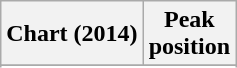<table class="wikitable sortable">
<tr>
<th scope="col">Chart (2014)</th>
<th scope="col">Peak<br>position</th>
</tr>
<tr>
</tr>
<tr>
</tr>
</table>
